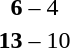<table style="text-align:center">
<tr>
<th width=200></th>
<th width=100></th>
<th width=200></th>
</tr>
<tr>
<td align=right><strong></strong></td>
<td><strong>6</strong> – 4</td>
<td align=left></td>
</tr>
<tr>
<td align=right><strong></strong></td>
<td><strong>13</strong> – 10</td>
<td align=left></td>
</tr>
</table>
